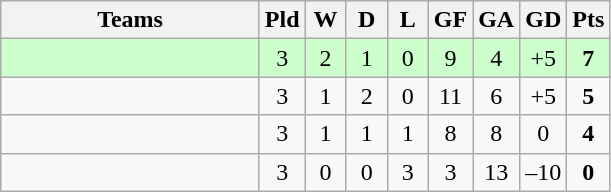<table class="wikitable" style="text-align: center;">
<tr>
<th width=165>Teams</th>
<th width=20>Pld</th>
<th width=20>W</th>
<th width=20>D</th>
<th width=20>L</th>
<th width=20>GF</th>
<th width=20>GA</th>
<th width=20>GD</th>
<th width=20>Pts</th>
</tr>
<tr align=center style="background:#ccffcc;">
<td style="text-align:left;"></td>
<td>3</td>
<td>2</td>
<td>1</td>
<td>0</td>
<td>9</td>
<td>4</td>
<td>+5</td>
<td><strong>7</strong></td>
</tr>
<tr align=center>
<td style="text-align:left;"></td>
<td>3</td>
<td>1</td>
<td>2</td>
<td>0</td>
<td>11</td>
<td>6</td>
<td>+5</td>
<td><strong>5</strong></td>
</tr>
<tr align=center>
<td style="text-align:left;"></td>
<td>3</td>
<td>1</td>
<td>1</td>
<td>1</td>
<td>8</td>
<td>8</td>
<td>0</td>
<td><strong>4</strong></td>
</tr>
<tr align=center>
<td style="text-align:left;"></td>
<td>3</td>
<td>0</td>
<td>0</td>
<td>3</td>
<td>3</td>
<td>13</td>
<td>–10</td>
<td><strong>0</strong></td>
</tr>
</table>
